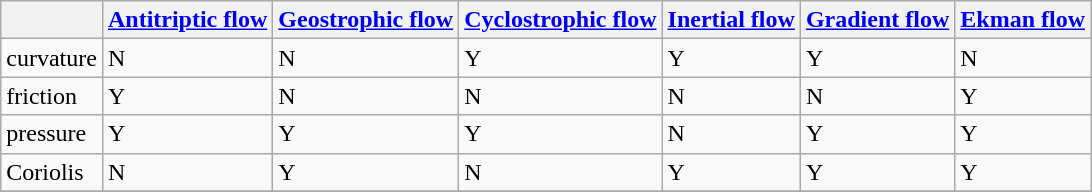<table class="wikitable" border="1">
<tr>
<th></th>
<th><a href='#'>Antitriptic flow</a></th>
<th><a href='#'>Geostrophic flow</a></th>
<th><a href='#'>Cyclostrophic flow</a></th>
<th><a href='#'>Inertial flow</a></th>
<th><a href='#'>Gradient flow</a></th>
<th><a href='#'>Ekman flow</a></th>
</tr>
<tr>
<td>curvature</td>
<td>N</td>
<td>N</td>
<td>Y</td>
<td>Y</td>
<td>Y</td>
<td>N</td>
</tr>
<tr>
<td>friction</td>
<td>Y</td>
<td>N</td>
<td>N</td>
<td>N</td>
<td>N</td>
<td>Y</td>
</tr>
<tr>
<td>pressure</td>
<td>Y</td>
<td>Y</td>
<td>Y</td>
<td>N</td>
<td>Y</td>
<td>Y</td>
</tr>
<tr>
<td>Coriolis</td>
<td>N</td>
<td>Y</td>
<td>N</td>
<td>Y</td>
<td>Y</td>
<td>Y</td>
</tr>
<tr>
</tr>
</table>
